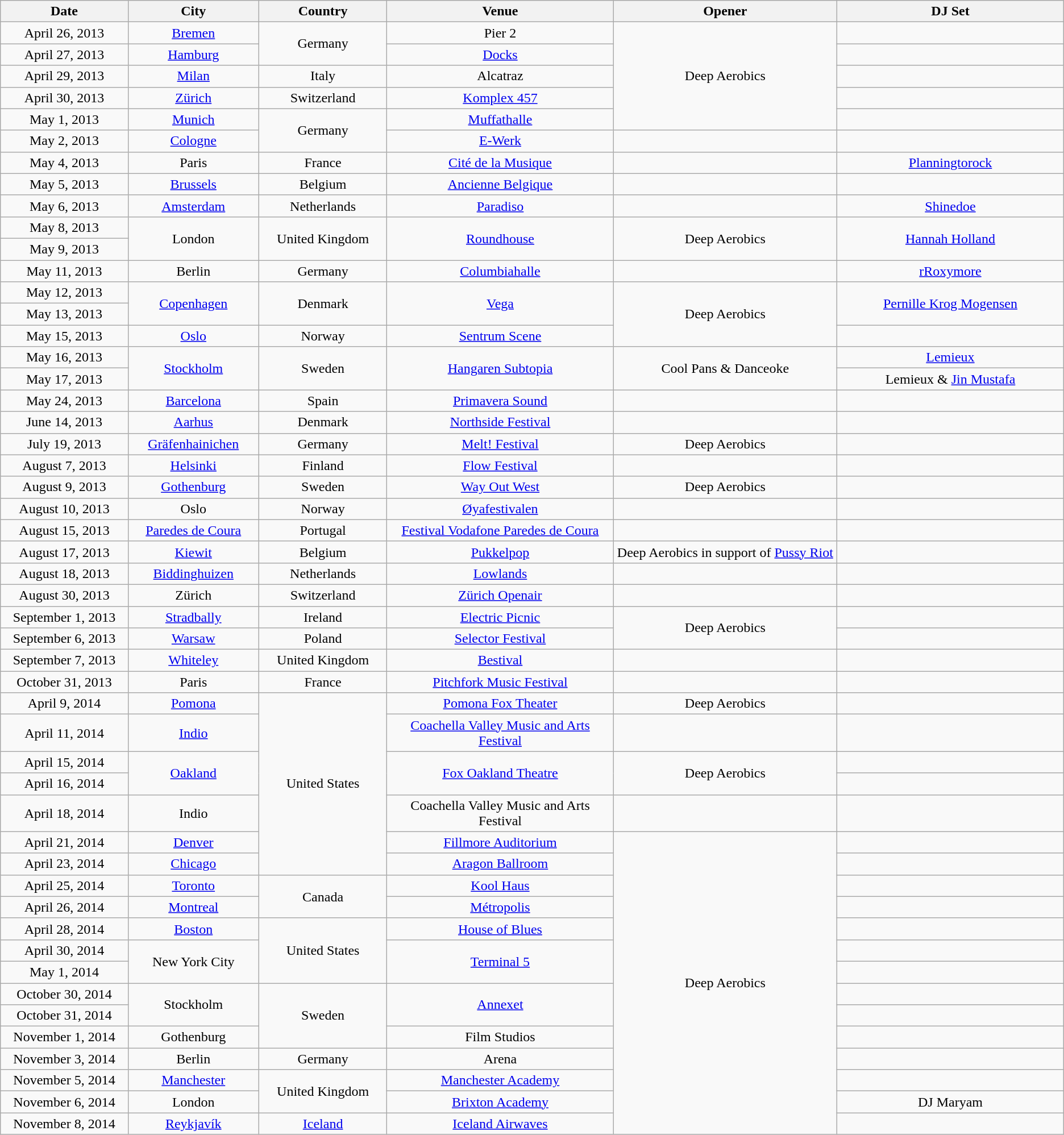<table class="wikitable" style="text-align:center;">
<tr>
<th style="width:150px;">Date</th>
<th style="width:150px;">City</th>
<th style="width:150px;">Country</th>
<th style="width:275px;">Venue</th>
<th style="width:275px;">Opener</th>
<th style="width:275px;">DJ Set</th>
</tr>
<tr>
<td>April 26, 2013</td>
<td><a href='#'>Bremen</a></td>
<td rowspan="2">Germany</td>
<td>Pier 2</td>
<td rowspan="5">Deep Aerobics</td>
<td></td>
</tr>
<tr>
<td>April 27, 2013</td>
<td><a href='#'>Hamburg</a></td>
<td><a href='#'>Docks</a></td>
<td></td>
</tr>
<tr>
<td>April 29, 2013</td>
<td><a href='#'>Milan</a></td>
<td>Italy</td>
<td>Alcatraz</td>
<td></td>
</tr>
<tr>
<td>April 30, 2013</td>
<td><a href='#'>Zürich</a></td>
<td>Switzerland</td>
<td><a href='#'>Komplex 457</a></td>
<td></td>
</tr>
<tr>
<td>May 1, 2013</td>
<td><a href='#'>Munich</a></td>
<td rowspan="2">Germany</td>
<td><a href='#'>Muffathalle</a></td>
<td></td>
</tr>
<tr>
<td>May 2, 2013</td>
<td><a href='#'>Cologne</a></td>
<td><a href='#'>E-Werk</a></td>
<td></td>
<td></td>
</tr>
<tr>
<td>May 4, 2013</td>
<td>Paris</td>
<td>France</td>
<td><a href='#'>Cité de la Musique</a></td>
<td></td>
<td><a href='#'>Planningtorock</a></td>
</tr>
<tr>
<td>May 5, 2013</td>
<td><a href='#'>Brussels</a></td>
<td>Belgium</td>
<td><a href='#'>Ancienne Belgique</a></td>
<td></td>
<td></td>
</tr>
<tr>
<td>May 6, 2013</td>
<td><a href='#'>Amsterdam</a></td>
<td>Netherlands</td>
<td><a href='#'>Paradiso</a></td>
<td></td>
<td><a href='#'>Shinedoe</a></td>
</tr>
<tr>
<td>May 8, 2013</td>
<td rowspan="2">London</td>
<td rowspan="2">United Kingdom</td>
<td rowspan="2"><a href='#'>Roundhouse</a></td>
<td rowspan="2">Deep Aerobics</td>
<td rowspan="2"><a href='#'>Hannah Holland</a></td>
</tr>
<tr>
<td>May 9, 2013</td>
</tr>
<tr>
<td>May 11, 2013</td>
<td>Berlin</td>
<td>Germany</td>
<td><a href='#'>Columbiahalle</a></td>
<td></td>
<td><a href='#'>rRoxymore</a></td>
</tr>
<tr>
<td>May 12, 2013</td>
<td rowspan="2"><a href='#'>Copenhagen</a></td>
<td rowspan="2">Denmark</td>
<td rowspan="2"><a href='#'>Vega</a></td>
<td rowspan="3">Deep Aerobics</td>
<td rowspan="2"><a href='#'>Pernille Krog Mogensen</a></td>
</tr>
<tr>
<td>May 13, 2013</td>
</tr>
<tr>
<td>May 15, 2013</td>
<td><a href='#'>Oslo</a></td>
<td>Norway</td>
<td><a href='#'>Sentrum Scene</a></td>
<td></td>
</tr>
<tr>
<td>May 16, 2013</td>
<td rowspan="2"><a href='#'>Stockholm</a></td>
<td rowspan="2">Sweden</td>
<td rowspan="2"><a href='#'>Hangaren Subtopia</a></td>
<td rowspan="2">Cool Pans & Danceoke</td>
<td><a href='#'>Lemieux</a></td>
</tr>
<tr>
<td>May 17, 2013</td>
<td>Lemieux & <a href='#'>Jin Mustafa</a></td>
</tr>
<tr>
<td>May 24, 2013</td>
<td><a href='#'>Barcelona</a></td>
<td>Spain</td>
<td><a href='#'>Primavera Sound</a></td>
<td></td>
<td></td>
</tr>
<tr>
<td>June 14, 2013</td>
<td><a href='#'>Aarhus</a></td>
<td>Denmark</td>
<td><a href='#'>Northside Festival</a></td>
<td></td>
<td></td>
</tr>
<tr>
<td>July 19, 2013</td>
<td><a href='#'>Gräfenhainichen</a></td>
<td>Germany</td>
<td><a href='#'>Melt! Festival</a></td>
<td>Deep Aerobics</td>
<td></td>
</tr>
<tr>
<td>August 7, 2013</td>
<td><a href='#'>Helsinki</a></td>
<td>Finland</td>
<td><a href='#'>Flow Festival</a></td>
<td></td>
<td></td>
</tr>
<tr>
<td>August 9, 2013</td>
<td><a href='#'>Gothenburg</a></td>
<td>Sweden</td>
<td><a href='#'>Way Out West</a></td>
<td>Deep Aerobics</td>
<td></td>
</tr>
<tr>
<td>August 10, 2013</td>
<td>Oslo</td>
<td>Norway</td>
<td><a href='#'>Øyafestivalen</a></td>
<td></td>
<td></td>
</tr>
<tr>
<td>August 15, 2013</td>
<td><a href='#'>Paredes de Coura</a></td>
<td>Portugal</td>
<td><a href='#'>Festival Vodafone Paredes de Coura</a></td>
<td></td>
<td></td>
</tr>
<tr>
<td>August 17, 2013</td>
<td><a href='#'>Kiewit</a></td>
<td>Belgium</td>
<td><a href='#'>Pukkelpop</a></td>
<td>Deep Aerobics in support of <a href='#'>Pussy Riot</a></td>
<td></td>
</tr>
<tr>
<td>August 18, 2013</td>
<td><a href='#'>Biddinghuizen</a></td>
<td>Netherlands</td>
<td><a href='#'>Lowlands</a></td>
<td></td>
<td></td>
</tr>
<tr>
<td>August 30, 2013</td>
<td>Zürich</td>
<td>Switzerland</td>
<td><a href='#'>Zürich Openair</a></td>
<td></td>
<td></td>
</tr>
<tr>
<td>September 1, 2013</td>
<td><a href='#'>Stradbally</a></td>
<td>Ireland</td>
<td><a href='#'>Electric Picnic</a></td>
<td rowspan="2">Deep Aerobics</td>
<td></td>
</tr>
<tr>
<td>September 6, 2013</td>
<td><a href='#'>Warsaw</a></td>
<td>Poland</td>
<td><a href='#'>Selector Festival</a></td>
<td></td>
</tr>
<tr>
<td>September 7, 2013</td>
<td><a href='#'>Whiteley</a></td>
<td>United Kingdom</td>
<td><a href='#'>Bestival</a></td>
<td></td>
<td></td>
</tr>
<tr>
<td>October 31, 2013</td>
<td>Paris</td>
<td>France</td>
<td><a href='#'>Pitchfork Music Festival</a></td>
<td></td>
<td></td>
</tr>
<tr>
<td>April 9, 2014</td>
<td><a href='#'>Pomona</a></td>
<td rowspan="7">United States</td>
<td><a href='#'>Pomona Fox Theater</a></td>
<td>Deep Aerobics</td>
<td></td>
</tr>
<tr>
<td>April 11, 2014</td>
<td><a href='#'>Indio</a></td>
<td><a href='#'>Coachella Valley Music and Arts Festival</a></td>
<td></td>
<td></td>
</tr>
<tr>
<td>April 15, 2014</td>
<td rowspan="2"><a href='#'>Oakland</a></td>
<td rowspan="2"><a href='#'>Fox Oakland Theatre</a></td>
<td rowspan="2">Deep Aerobics</td>
<td></td>
</tr>
<tr>
<td>April 16, 2014</td>
<td></td>
</tr>
<tr>
<td>April 18, 2014</td>
<td>Indio</td>
<td>Coachella Valley Music and Arts Festival</td>
<td></td>
<td></td>
</tr>
<tr>
<td>April 21, 2014</td>
<td><a href='#'>Denver</a></td>
<td><a href='#'>Fillmore Auditorium</a></td>
<td rowspan="14">Deep Aerobics</td>
<td></td>
</tr>
<tr>
<td>April 23, 2014</td>
<td><a href='#'>Chicago</a></td>
<td><a href='#'>Aragon Ballroom</a></td>
<td></td>
</tr>
<tr>
<td>April 25, 2014</td>
<td><a href='#'>Toronto</a></td>
<td rowspan="2">Canada</td>
<td><a href='#'>Kool Haus</a></td>
<td></td>
</tr>
<tr>
<td>April 26, 2014</td>
<td><a href='#'>Montreal</a></td>
<td><a href='#'>Métropolis</a></td>
<td></td>
</tr>
<tr>
<td>April 28, 2014</td>
<td><a href='#'>Boston</a></td>
<td rowspan="3">United States</td>
<td><a href='#'>House of Blues</a></td>
<td></td>
</tr>
<tr>
<td>April 30, 2014</td>
<td rowspan="2">New York City</td>
<td rowspan="2"><a href='#'>Terminal 5</a></td>
<td></td>
</tr>
<tr>
<td>May 1, 2014</td>
<td></td>
</tr>
<tr>
<td>October 30, 2014</td>
<td rowspan="2">Stockholm</td>
<td rowspan="3">Sweden</td>
<td rowspan="2"><a href='#'>Annexet</a></td>
<td></td>
</tr>
<tr>
<td>October 31, 2014</td>
<td></td>
</tr>
<tr>
<td>November 1, 2014</td>
<td>Gothenburg</td>
<td>Film Studios</td>
<td></td>
</tr>
<tr>
<td>November 3, 2014</td>
<td>Berlin</td>
<td>Germany</td>
<td>Arena</td>
<td></td>
</tr>
<tr>
<td>November 5, 2014</td>
<td><a href='#'>Manchester</a></td>
<td rowspan="2">United Kingdom</td>
<td><a href='#'>Manchester Academy</a></td>
<td></td>
</tr>
<tr>
<td>November 6, 2014</td>
<td>London</td>
<td><a href='#'>Brixton Academy</a></td>
<td>DJ Maryam</td>
</tr>
<tr>
<td>November 8, 2014</td>
<td><a href='#'>Reykjavík</a></td>
<td><a href='#'>Iceland</a></td>
<td><a href='#'>Iceland Airwaves</a></td>
<td></td>
</tr>
</table>
